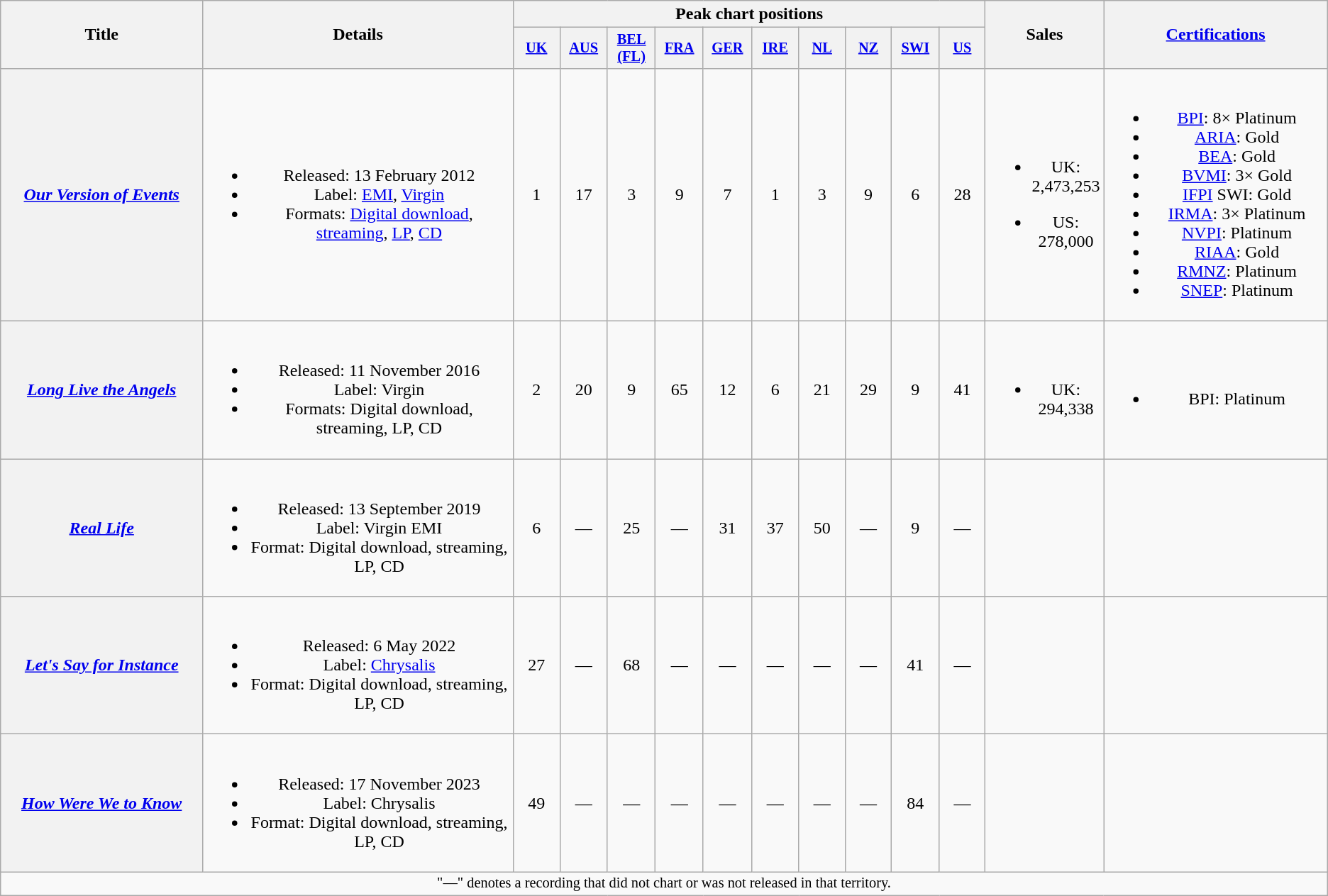<table class="wikitable plainrowheaders" style="text-align:center;">
<tr>
<th scope="col" rowspan="2" style="width:13em;">Title</th>
<th scope="col" rowspan="2" style="width:20em;">Details</th>
<th scope="col" colspan="10">Peak chart positions</th>
<th scope="col" rowspan="2">Sales</th>
<th scope="col" rowspan="2" style="width:14em;"><a href='#'>Certifications</a></th>
</tr>
<tr>
<th scope="col" style="width:3em;font-size:85%;"><a href='#'>UK</a><br></th>
<th scope="col" style="width:3em;font-size:85%;"><a href='#'>AUS</a><br></th>
<th scope="col" style="width:3em;font-size:85%;"><a href='#'>BEL<br>(FL)</a><br></th>
<th scope="col" style="width:3em;font-size:85%;"><a href='#'>FRA</a><br></th>
<th scope="col" style="width:3em;font-size:85%;"><a href='#'>GER</a><br></th>
<th scope="col" style="width:3em;font-size:85%;"><a href='#'>IRE</a><br></th>
<th scope="col" style="width:3em;font-size:85%;"><a href='#'>NL</a><br></th>
<th scope="col" style="width:3em;font-size:85%;"><a href='#'>NZ</a><br></th>
<th scope="col" style="width:3em;font-size:85%;"><a href='#'>SWI</a><br></th>
<th scope="col" style="width:3em;font-size:85%;"><a href='#'>US</a><br></th>
</tr>
<tr>
<th scope="row"><em><a href='#'>Our Version of Events</a></em></th>
<td><br><ul><li>Released: 13 February 2012</li><li>Label: <a href='#'>EMI</a>, <a href='#'>Virgin</a></li><li>Formats: <a href='#'>Digital download</a>, <a href='#'>streaming</a>, <a href='#'>LP</a>, <a href='#'>CD</a></li></ul></td>
<td>1</td>
<td>17</td>
<td>3</td>
<td>9</td>
<td>7</td>
<td>1</td>
<td>3</td>
<td>9</td>
<td>6</td>
<td>28</td>
<td><br><ul><li>UK: 2,473,253</li></ul><ul><li>US: 278,000</li></ul></td>
<td><br><ul><li><a href='#'>BPI</a>: 8× Platinum</li><li><a href='#'>ARIA</a>: Gold</li><li><a href='#'>BEA</a>: Gold</li><li><a href='#'>BVMI</a>: 3× Gold</li><li><a href='#'>IFPI</a> SWI: Gold</li><li><a href='#'>IRMA</a>: 3× Platinum</li><li><a href='#'>NVPI</a>: Platinum</li><li><a href='#'>RIAA</a>: Gold</li><li><a href='#'>RMNZ</a>: Platinum</li><li><a href='#'>SNEP</a>: Platinum</li></ul></td>
</tr>
<tr>
<th scope="row"><em><a href='#'>Long Live the Angels</a></em></th>
<td><br><ul><li>Released: 11 November 2016</li><li>Label: Virgin</li><li>Formats: Digital download, streaming, LP, CD</li></ul></td>
<td>2</td>
<td>20</td>
<td>9</td>
<td>65</td>
<td>12</td>
<td>6</td>
<td>21</td>
<td>29</td>
<td>9</td>
<td>41</td>
<td><br><ul><li>UK: 294,338</li></ul></td>
<td><br><ul><li>BPI: Platinum</li></ul></td>
</tr>
<tr>
<th scope="row"><em><a href='#'>Real Life</a></em></th>
<td><br><ul><li>Released: 13 September 2019</li><li>Label: Virgin EMI</li><li>Format: Digital download, streaming, LP, CD</li></ul></td>
<td>6</td>
<td>—</td>
<td>25</td>
<td>—</td>
<td>31</td>
<td>37</td>
<td>50</td>
<td>—</td>
<td>9</td>
<td>—</td>
<td></td>
<td></td>
</tr>
<tr>
<th scope="row"><em><a href='#'>Let's Say for Instance</a></em></th>
<td><br><ul><li>Released: 6 May 2022</li><li>Label: <a href='#'>Chrysalis</a></li><li>Format: Digital download, streaming, LP, CD</li></ul></td>
<td>27</td>
<td>—</td>
<td>68</td>
<td>—</td>
<td>—</td>
<td>—</td>
<td>—</td>
<td>—</td>
<td>41</td>
<td>—</td>
<td></td>
<td></td>
</tr>
<tr>
<th scope="row"><em><a href='#'>How Were We to Know</a></em></th>
<td><br><ul><li>Released: 17 November 2023</li><li>Label: Chrysalis</li><li>Format: Digital download, streaming, LP, CD</li></ul></td>
<td>49</td>
<td>—</td>
<td>—</td>
<td>—</td>
<td>—</td>
<td>—</td>
<td>—</td>
<td>—</td>
<td>84</td>
<td>—</td>
<td></td>
<td></td>
</tr>
<tr>
<td colspan="20" style="font-size:85%">"—" denotes a recording that did not chart or was not released in that territory.</td>
</tr>
</table>
